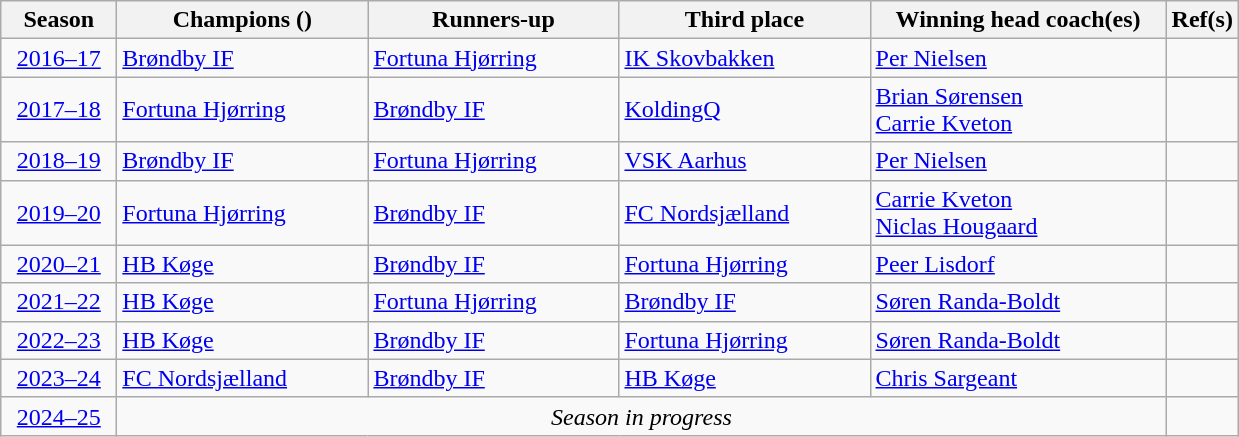<table class="sortable wikitable plainrowheaders">
<tr>
<th width=70px>Season</th>
<th width=160px>Champions ()</th>
<th width=160px>Runners-up</th>
<th width=160px>Third place</th>
<th width=190px>Winning head coach(es)</th>
<th>Ref(s)</th>
</tr>
<tr>
<td style="text-align:center;"><a href='#'>2016–17</a></td>
<td><a href='#'>Brøndby IF</a> </td>
<td><a href='#'>Fortuna Hjørring</a></td>
<td><a href='#'>IK Skovbakken</a></td>
<td> <a href='#'>Per Nielsen</a></td>
<td></td>
</tr>
<tr>
<td style="text-align:center;"><a href='#'>2017–18</a></td>
<td><a href='#'>Fortuna Hjørring</a> </td>
<td><a href='#'>Brøndby IF</a></td>
<td><a href='#'>KoldingQ</a></td>
<td> <a href='#'>Brian Sørensen</a><br> <a href='#'>Carrie Kveton</a></td>
<td></td>
</tr>
<tr>
<td style="text-align:center;"><a href='#'>2018–19</a></td>
<td><a href='#'>Brøndby IF</a> </td>
<td><a href='#'>Fortuna Hjørring</a></td>
<td><a href='#'>VSK Aarhus</a></td>
<td> <a href='#'>Per Nielsen</a></td>
<td></td>
</tr>
<tr>
<td style="text-align:center;"><a href='#'>2019–20</a></td>
<td><a href='#'>Fortuna Hjørring</a> </td>
<td><a href='#'>Brøndby IF</a></td>
<td><a href='#'>FC Nordsjælland</a></td>
<td> <a href='#'>Carrie Kveton</a><br> <a href='#'>Niclas Hougaard</a></td>
<td></td>
</tr>
<tr>
<td style="text-align:center;"><a href='#'>2020–21</a></td>
<td><a href='#'>HB Køge</a> </td>
<td><a href='#'>Brøndby IF</a></td>
<td><a href='#'>Fortuna Hjørring</a></td>
<td> <a href='#'>Peer Lisdorf</a></td>
<td></td>
</tr>
<tr>
<td style="text-align:center;"><a href='#'>2021–22</a></td>
<td><a href='#'>HB Køge</a> </td>
<td><a href='#'>Fortuna Hjørring</a></td>
<td><a href='#'>Brøndby IF</a></td>
<td> <a href='#'>Søren Randa-Boldt</a></td>
<td></td>
</tr>
<tr>
<td style="text-align:center;"><a href='#'>2022–23</a></td>
<td><a href='#'>HB Køge</a> </td>
<td><a href='#'>Brøndby IF</a></td>
<td><a href='#'>Fortuna Hjørring</a></td>
<td> <a href='#'>Søren Randa-Boldt</a></td>
<td></td>
</tr>
<tr>
<td style="text-align:center;"><a href='#'>2023–24</a></td>
<td><a href='#'>FC Nordsjælland</a> </td>
<td><a href='#'>Brøndby IF</a></td>
<td><a href='#'>HB Køge</a></td>
<td> <a href='#'>Chris Sargeant</a></td>
<td></td>
</tr>
<tr>
<td style="text-align:center;"><a href='#'>2024–25</a></td>
<td colspan=4 style="text-align:center;"><em>Season in progress</em></td>
<td></td>
</tr>
</table>
